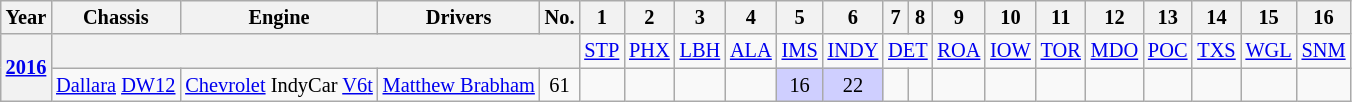<table class="wikitable" style="text-align:center; font-size:85%">
<tr>
<th>Year</th>
<th>Chassis</th>
<th>Engine</th>
<th>Drivers</th>
<th>No.</th>
<th>1</th>
<th>2</th>
<th>3</th>
<th>4</th>
<th>5</th>
<th>6</th>
<th>7</th>
<th>8</th>
<th>9</th>
<th>10</th>
<th>11</th>
<th>12</th>
<th>13</th>
<th>14</th>
<th>15</th>
<th>16</th>
</tr>
<tr>
<th rowspan="2"><a href='#'>2016</a></th>
<th colspan=4></th>
<td><a href='#'>STP</a></td>
<td><a href='#'>PHX</a></td>
<td><a href='#'>LBH</a></td>
<td><a href='#'>ALA</a></td>
<td><a href='#'>IMS</a></td>
<td><a href='#'>INDY</a></td>
<td colspan="2"><a href='#'>DET</a></td>
<td><a href='#'>ROA</a></td>
<td><a href='#'>IOW</a></td>
<td><a href='#'>TOR</a></td>
<td><a href='#'>MDO</a></td>
<td><a href='#'>POC</a></td>
<td><a href='#'>TXS</a></td>
<td><a href='#'>WGL</a></td>
<td><a href='#'>SNM</a></td>
</tr>
<tr>
<td><a href='#'>Dallara</a> <a href='#'>DW12</a></td>
<td><a href='#'>Chevrolet</a> IndyCar <a href='#'>V6</a><a href='#'>t</a></td>
<td align="left"> <a href='#'>Matthew Brabham</a></td>
<td>61</td>
<td></td>
<td></td>
<td></td>
<td></td>
<td style="background:#CFCFFF;">16</td>
<td style="background:#CFCFFF;">22</td>
<td></td>
<td></td>
<td></td>
<td></td>
<td></td>
<td></td>
<td></td>
<td></td>
<td></td>
<td></td>
</tr>
</table>
